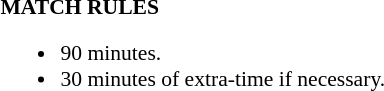<table width=100% style="font-size: 90%">
<tr>
<td width=50% valign=top><br><strong>MATCH RULES</strong><ul><li>90 minutes.</li><li>30 minutes of extra-time if necessary.</li></ul></td>
</tr>
</table>
